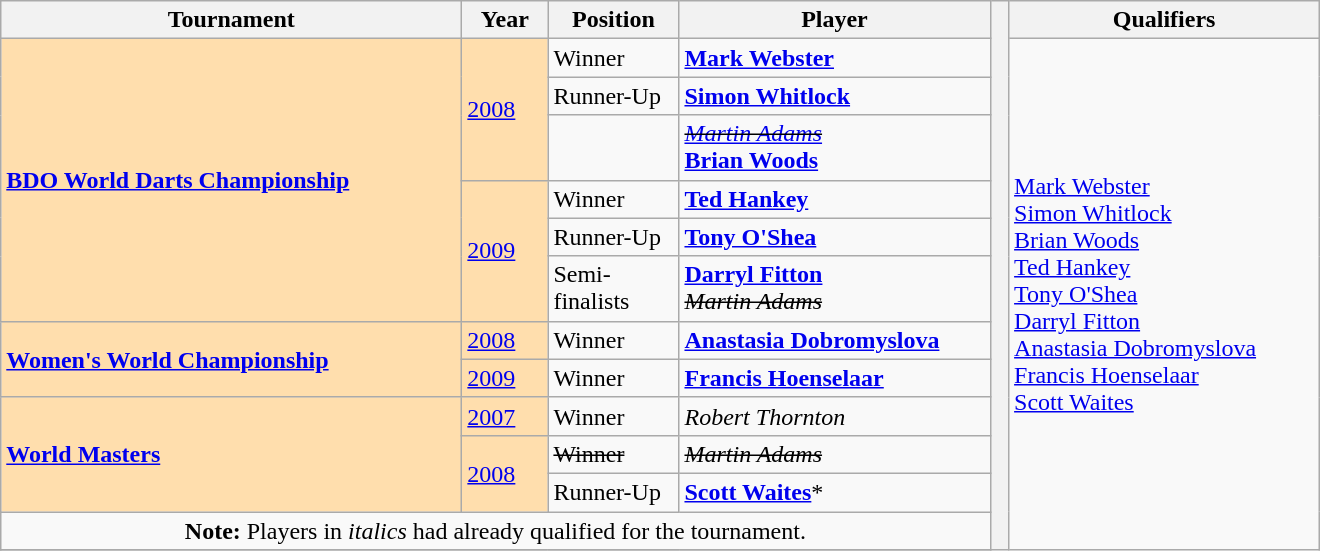<table class="wikitable">
<tr>
<th width=300>Tournament</th>
<th width=50>Year</th>
<th width=80>Position</th>
<th width=200>Player</th>
<th rowspan=15 width=5></th>
<th width=200>Qualifiers</th>
</tr>
<tr>
<td rowspan="6" style="background:#ffdead;"><strong><a href='#'>BDO World Darts Championship</a></strong></td>
<td rowspan="3" style="background:#ffdead;"><a href='#'>2008</a></td>
<td>Winner</td>
<td> <strong><a href='#'>Mark Webster</a></strong></td>
<td rowspan=14> <a href='#'>Mark Webster</a><br> <a href='#'>Simon Whitlock</a><br> <a href='#'>Brian Woods</a><br> <a href='#'>Ted Hankey</a><br> <a href='#'>Tony O'Shea</a><br> <a href='#'>Darryl Fitton</a><br> <a href='#'>Anastasia Dobromyslova</a><br> <a href='#'>Francis Hoenselaar</a><br> <a href='#'>Scott Waites</a></td>
</tr>
<tr>
<td>Runner-Up</td>
<td> <strong><a href='#'>Simon Whitlock</a></strong></td>
</tr>
<tr>
<td></td>
<td><s> <em><a href='#'>Martin Adams</a></em></s><br> <strong><a href='#'>Brian Woods</a></strong></td>
</tr>
<tr>
<td rowspan="3" style="background:#ffdead;"><a href='#'>2009</a></td>
<td>Winner</td>
<td> <strong><a href='#'>Ted Hankey</a></strong></td>
</tr>
<tr>
<td>Runner-Up</td>
<td> <strong><a href='#'>Tony O'Shea</a></strong></td>
</tr>
<tr>
<td>Semi-finalists</td>
<td> <strong><a href='#'>Darryl Fitton</a></strong><br><s> <em>Martin Adams</em></s></td>
</tr>
<tr>
<td rowspan="2" style="background:#ffdead;"><strong><a href='#'>Women's World Championship</a></strong></td>
<td style="background:#ffdead;"><a href='#'>2008</a></td>
<td>Winner</td>
<td> <strong><a href='#'>Anastasia Dobromyslova</a></strong></td>
</tr>
<tr>
<td style="background:#ffdead;"><a href='#'>2009</a></td>
<td>Winner</td>
<td> <strong><a href='#'>Francis Hoenselaar</a></strong></td>
</tr>
<tr>
<td rowspan="3" style="background:#ffdead;"><strong><a href='#'>World Masters</a></strong></td>
<td style="background:#ffdead;"><a href='#'>2007</a></td>
<td>Winner</td>
<td> <em>Robert Thornton</em></td>
</tr>
<tr>
<td rowspan="2" style="background:#ffdead;"><a href='#'>2008</a></td>
<td><s>Winner</s></td>
<td><s> <em>Martin Adams</em></s></td>
</tr>
<tr>
<td>Runner-Up</td>
<td> <strong><a href='#'>Scott Waites</a></strong>*</td>
</tr>
<tr>
<td colspan=4 align=center><strong>Note:</strong> Players in <em>italics</em> had already qualified for the tournament.</td>
</tr>
<tr>
</tr>
</table>
